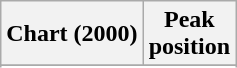<table class="wikitable sortable">
<tr>
<th align="left">Chart (2000)</th>
<th align="center">Peak<br>position</th>
</tr>
<tr>
</tr>
<tr>
</tr>
<tr>
</tr>
</table>
